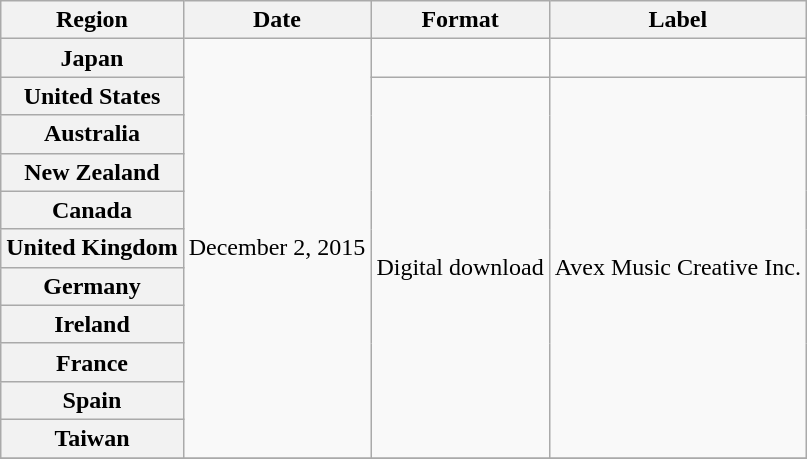<table class="wikitable plainrowheaders">
<tr>
<th scope="col">Region</th>
<th scope="col">Date</th>
<th scope="col">Format</th>
<th scope="col">Label</th>
</tr>
<tr>
<th scope="row">Japan</th>
<td rowspan="11">December 2, 2015</td>
<td></td>
<td></td>
</tr>
<tr>
<th scope="row">United States</th>
<td rowspan="10">Digital download</td>
<td rowspan="10">Avex Music Creative Inc.</td>
</tr>
<tr>
<th scope="row">Australia</th>
</tr>
<tr>
<th scope="row">New Zealand</th>
</tr>
<tr>
<th scope="row">Canada</th>
</tr>
<tr>
<th scope="row">United Kingdom</th>
</tr>
<tr>
<th scope="row">Germany</th>
</tr>
<tr>
<th scope="row">Ireland</th>
</tr>
<tr>
<th scope="row">France</th>
</tr>
<tr>
<th scope="row">Spain</th>
</tr>
<tr>
<th scope="row">Taiwan</th>
</tr>
<tr>
</tr>
</table>
